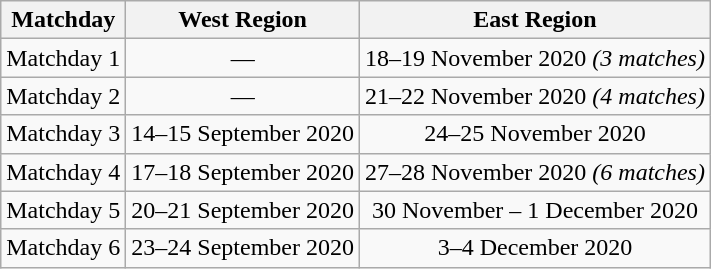<table class="wikitable" style="text-align:center">
<tr>
<th>Matchday</th>
<th>West Region</th>
<th>East Region</th>
</tr>
<tr>
<td>Matchday 1</td>
<td>—</td>
<td>18–19 November 2020 <em>(3 matches)</em></td>
</tr>
<tr>
<td>Matchday 2</td>
<td>—</td>
<td>21–22 November 2020 <em>(4 matches)</em></td>
</tr>
<tr>
<td>Matchday 3</td>
<td>14–15 September 2020</td>
<td>24–25 November 2020</td>
</tr>
<tr>
<td>Matchday 4</td>
<td>17–18 September 2020</td>
<td>27–28 November 2020 <em>(6 matches)</em></td>
</tr>
<tr>
<td>Matchday 5</td>
<td>20–21 September 2020</td>
<td>30 November – 1 December 2020</td>
</tr>
<tr>
<td>Matchday 6</td>
<td>23–24 September 2020</td>
<td>3–4 December 2020</td>
</tr>
</table>
